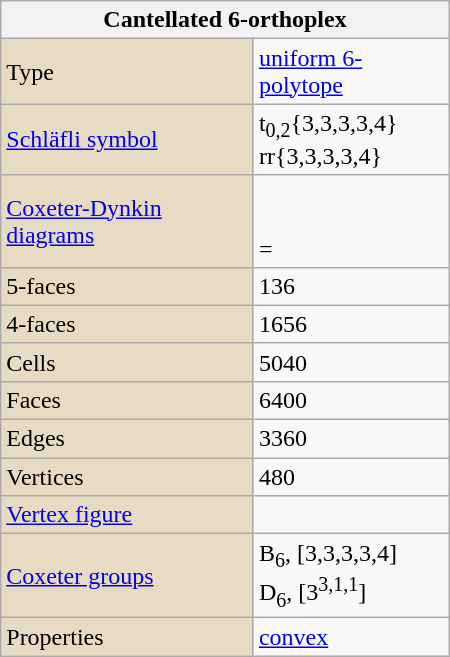<table class="wikitable" align="right" style="margin-left:10px" width="300">
<tr>
<th bgcolor=#e7dcc3 colspan=2>Cantellated 6-orthoplex</th>
</tr>
<tr>
<td bgcolor=#e7dcc3>Type</td>
<td><a href='#'>uniform 6-polytope</a></td>
</tr>
<tr>
<td bgcolor=#e7dcc3><a href='#'>Schläfli symbol</a></td>
<td>t<sub>0,2</sub>{3,3,3,3,4}<br>rr{3,3,3,3,4}</td>
</tr>
<tr>
<td bgcolor=#e7dcc3><a href='#'>Coxeter-Dynkin diagrams</a></td>
<td><br><br> = </td>
</tr>
<tr>
<td bgcolor=#e7dcc3>5-faces</td>
<td>136</td>
</tr>
<tr>
<td bgcolor=#e7dcc3>4-faces</td>
<td>1656</td>
</tr>
<tr>
<td bgcolor=#e7dcc3>Cells</td>
<td>5040</td>
</tr>
<tr>
<td bgcolor=#e7dcc3>Faces</td>
<td>6400</td>
</tr>
<tr>
<td bgcolor=#e7dcc3>Edges</td>
<td>3360</td>
</tr>
<tr>
<td bgcolor=#e7dcc3>Vertices</td>
<td>480</td>
</tr>
<tr>
<td bgcolor=#e7dcc3><a href='#'>Vertex figure</a></td>
<td></td>
</tr>
<tr>
<td bgcolor=#e7dcc3><a href='#'>Coxeter groups</a></td>
<td>B<sub>6</sub>, [3,3,3,3,4]<br>D<sub>6</sub>, [3<sup>3,1,1</sup>]</td>
</tr>
<tr>
<td bgcolor=#e7dcc3>Properties</td>
<td><a href='#'>convex</a></td>
</tr>
</table>
